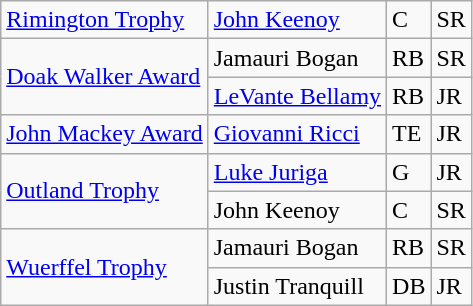<table class="wikitable">
<tr>
<td><a href='#'>Rimington Trophy</a></td>
<td><a href='#'>John Keenoy</a></td>
<td>C</td>
<td>SR</td>
</tr>
<tr>
<td rowspan=2><a href='#'>Doak Walker Award</a></td>
<td>Jamauri Bogan</td>
<td>RB</td>
<td>SR</td>
</tr>
<tr>
<td><a href='#'>LeVante Bellamy</a></td>
<td>RB</td>
<td>JR</td>
</tr>
<tr>
<td><a href='#'>John Mackey Award</a></td>
<td><a href='#'>Giovanni Ricci</a></td>
<td>TE</td>
<td>JR</td>
</tr>
<tr>
<td rowspan=2><a href='#'>Outland Trophy</a></td>
<td><a href='#'>Luke Juriga</a></td>
<td>G</td>
<td>JR</td>
</tr>
<tr>
<td>John Keenoy</td>
<td>C</td>
<td>SR</td>
</tr>
<tr>
<td rowspan=2><a href='#'>Wuerffel Trophy</a></td>
<td>Jamauri Bogan</td>
<td>RB</td>
<td>SR</td>
</tr>
<tr>
<td>Justin Tranquill</td>
<td>DB</td>
<td>JR</td>
</tr>
</table>
